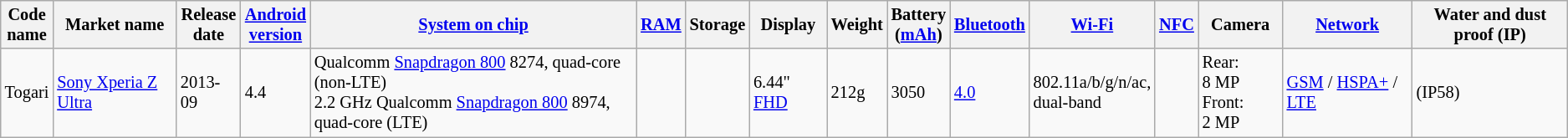<table class="wikitable sortable" style="font-size:85%;">
<tr>
<th>Code<br>name</th>
<th>Market name</th>
<th>Release<br>date</th>
<th><a href='#'>Android<br>version</a></th>
<th><a href='#'>System on chip</a></th>
<th><a href='#'>RAM</a></th>
<th>Storage</th>
<th>Display</th>
<th>Weight</th>
<th>Battery<br>(<a href='#'>mAh</a>)</th>
<th><a href='#'>Bluetooth</a></th>
<th><a href='#'>Wi-Fi</a></th>
<th><a href='#'>NFC</a></th>
<th>Camera</th>
<th><a href='#'>Network</a></th>
<th>Water and dust proof (IP)</th>
</tr>
<tr>
<td>Togari</td>
<td><a href='#'>Sony Xperia Z Ultra</a></td>
<td>2013-09</td>
<td>4.4</td>
<td> Qualcomm <a href='#'>Snapdragon 800</a> 8274, quad-core (non-LTE)<br>2.2 GHz Qualcomm <a href='#'>Snapdragon 800</a> 8974, quad-core (LTE)</td>
<td></td>
<td></td>
<td>6.44" <a href='#'>FHD</a></td>
<td>212g</td>
<td>3050</td>
<td><a href='#'>4.0</a></td>
<td>802.11a/b/g/n/ac,<br>dual-band</td>
<td></td>
<td>Rear: 8 MP<br>Front: 2 MP</td>
<td><a href='#'>GSM</a> / <a href='#'>HSPA+</a> / <a href='#'>LTE</a></td>
<td> (IP58)</td>
</tr>
</table>
